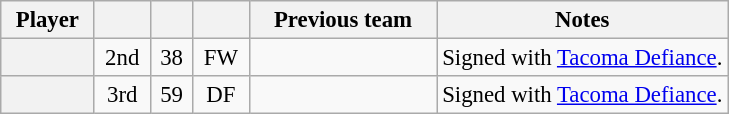<table class="wikitable plainrowheaders sortable" style="font-size:95%; text-align:left">
<tr>
<th scope=col>Player</th>
<th scope=col></th>
<th scope=col></th>
<th scope=col></th>
<th scope=col>Previous team</th>
<th scope=col class=unsortable style="width: 40%">Notes</th>
</tr>
<tr>
<th scope=row></th>
<td align=center>2nd</td>
<td align=center>38</td>
<td align=center>FW</td>
<td></td>
<td>Signed with <a href='#'>Tacoma Defiance</a>.</td>
</tr>
<tr>
<th scope=row></th>
<td align=center>3rd</td>
<td align=center>59</td>
<td align=center>DF</td>
<td></td>
<td>Signed with <a href='#'>Tacoma Defiance</a>.</td>
</tr>
</table>
